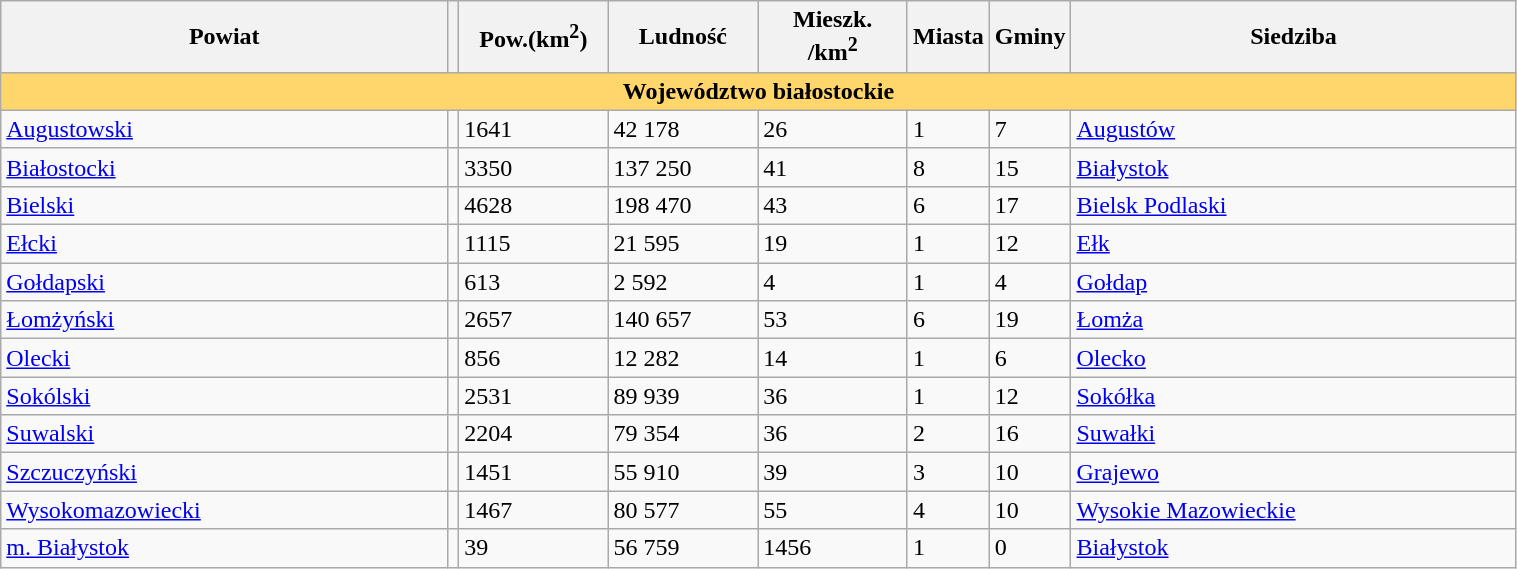<table class="wikitable"  | style="width: 80%">
<tr>
<th style="width: 30%">Powiat</th>
<th style="width: 0%"></th>
<th style="width: 10%">Pow.(km<sup>2</sup>)</th>
<th style="width: 10%">Ludność</th>
<th style="width: 10%">Mieszk. <br> /km<sup>2</sup></th>
<th style="width: 5%">Miasta</th>
<th style="width: 5%">Gminy</th>
<th style="width: 30%">Siedziba</th>
</tr>
<tr>
<td colspan=8 align="center" bgcolor="FED66B"><strong>Województwo białostockie</strong></td>
</tr>
<tr valign=top>
<td><a href='#'>Augustowski</a></td>
<td></td>
<td>1641</td>
<td>42 178</td>
<td>26</td>
<td>1</td>
<td>7</td>
<td> <a href='#'>Augustów</a></td>
</tr>
<tr valign=top>
<td><a href='#'>Białostocki</a></td>
<td></td>
<td>3350</td>
<td>137 250</td>
<td>41</td>
<td>8</td>
<td>15</td>
<td> <a href='#'>Białystok</a></td>
</tr>
<tr valign=top>
<td><a href='#'>Bielski</a></td>
<td></td>
<td>4628</td>
<td>198 470</td>
<td>43</td>
<td>6</td>
<td>17</td>
<td> <a href='#'>Bielsk Podlaski</a></td>
</tr>
<tr valign=top>
<td><a href='#'>Ełcki</a></td>
<td></td>
<td>1115</td>
<td>21 595</td>
<td>19</td>
<td>1</td>
<td>12</td>
<td> <a href='#'>Ełk</a></td>
</tr>
<tr valign=top>
<td><a href='#'>Gołdapski</a></td>
<td></td>
<td>613</td>
<td>2 592</td>
<td>4</td>
<td>1</td>
<td>4</td>
<td> <a href='#'>Gołdap</a></td>
</tr>
<tr valign=top>
<td><a href='#'>Łomżyński</a></td>
<td></td>
<td>2657</td>
<td>140 657</td>
<td>53</td>
<td>6</td>
<td>19</td>
<td> <a href='#'>Łomża</a></td>
</tr>
<tr valign=top>
<td><a href='#'>Olecki</a></td>
<td></td>
<td>856</td>
<td>12 282</td>
<td>14</td>
<td>1</td>
<td>6</td>
<td> <a href='#'>Olecko</a></td>
</tr>
<tr valign=top>
<td><a href='#'>Sokólski</a></td>
<td></td>
<td>2531</td>
<td>89 939</td>
<td>36</td>
<td>1</td>
<td>12</td>
<td> <a href='#'>Sokółka</a></td>
</tr>
<tr valign=top>
<td><a href='#'>Suwalski</a></td>
<td></td>
<td>2204</td>
<td>79 354</td>
<td>36</td>
<td>2</td>
<td>16</td>
<td> <a href='#'>Suwałki</a></td>
</tr>
<tr valign=top>
<td><a href='#'>Szczuczyński</a></td>
<td></td>
<td>1451</td>
<td>55 910</td>
<td>39</td>
<td>3</td>
<td>10</td>
<td> <a href='#'>Grajewo</a></td>
</tr>
<tr valign=top>
<td><a href='#'>Wysokomazowiecki</a></td>
<td></td>
<td>1467</td>
<td>80 577</td>
<td>55</td>
<td>4</td>
<td>10</td>
<td> <a href='#'>Wysokie Mazowieckie</a></td>
</tr>
<tr valign=top>
<td><a href='#'>m. Białystok</a></td>
<td></td>
<td>39</td>
<td>56 759</td>
<td>1456</td>
<td>1</td>
<td>0</td>
<td> <a href='#'>Białystok</a></td>
</tr>
</table>
